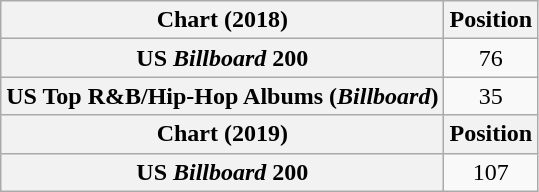<table class="wikitable plainrowheaders" style="text-align:center">
<tr>
<th scope="col">Chart (2018)</th>
<th scope="col">Position</th>
</tr>
<tr>
<th scope="row">US <em>Billboard</em> 200</th>
<td>76</td>
</tr>
<tr>
<th scope="row">US Top R&B/Hip-Hop Albums (<em>Billboard</em>)</th>
<td>35</td>
</tr>
<tr>
<th scope="col">Chart (2019)</th>
<th scope="col">Position</th>
</tr>
<tr>
<th scope="row">US <em>Billboard</em> 200</th>
<td>107</td>
</tr>
</table>
